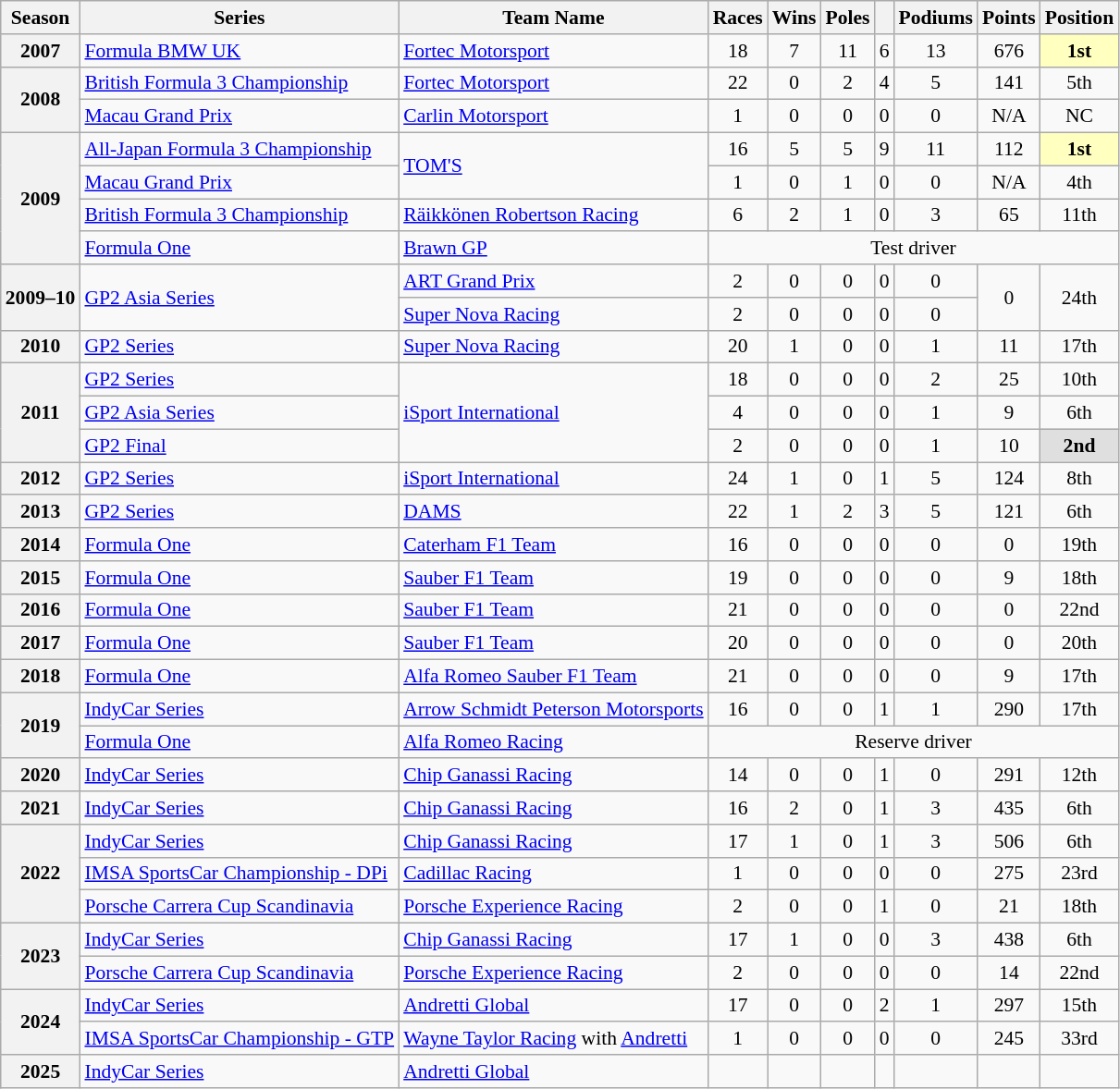<table class="wikitable" style="font-size: 90%; text-align:center">
<tr>
<th>Season</th>
<th>Series</th>
<th>Team Name</th>
<th>Races</th>
<th>Wins</th>
<th>Poles</th>
<th></th>
<th>Podiums</th>
<th>Points</th>
<th>Position</th>
</tr>
<tr>
<th>2007</th>
<td align=left><a href='#'>Formula BMW UK</a></td>
<td align=left><a href='#'>Fortec Motorsport</a></td>
<td>18</td>
<td>7</td>
<td>11</td>
<td>6</td>
<td>13</td>
<td>676</td>
<td style="background:#FFFFBF;"><strong>1st</strong></td>
</tr>
<tr>
<th rowspan="2">2008</th>
<td align=left><a href='#'>British Formula 3 Championship</a></td>
<td align=left><a href='#'>Fortec Motorsport</a></td>
<td>22</td>
<td>0</td>
<td>2</td>
<td>4</td>
<td>5</td>
<td>141</td>
<td>5th</td>
</tr>
<tr>
<td align="left"><a href='#'>Macau Grand Prix</a></td>
<td align="left"><a href='#'>Carlin Motorsport</a></td>
<td>1</td>
<td>0</td>
<td>0</td>
<td>0</td>
<td>0</td>
<td>N/A</td>
<td>NC</td>
</tr>
<tr>
<th rowspan="4">2009</th>
<td align=left><a href='#'>All-Japan Formula 3 Championship</a></td>
<td style="text-align:left;" rowspan="2"><a href='#'>TOM'S</a></td>
<td>16</td>
<td>5</td>
<td>5</td>
<td>9</td>
<td>11</td>
<td>112</td>
<td style="background:#FFFFBF;"><strong>1st</strong></td>
</tr>
<tr>
<td align=left><a href='#'>Macau Grand Prix</a></td>
<td>1</td>
<td>0</td>
<td>1</td>
<td>0</td>
<td>0</td>
<td>N/A</td>
<td>4th</td>
</tr>
<tr>
<td align=left><a href='#'>British Formula 3 Championship</a></td>
<td align=left><a href='#'>Räikkönen Robertson Racing</a></td>
<td>6</td>
<td>2</td>
<td>1</td>
<td>0</td>
<td>3</td>
<td>65</td>
<td>11th</td>
</tr>
<tr>
<td align=left><a href='#'>Formula One</a></td>
<td align=left><a href='#'>Brawn GP</a></td>
<td colspan="7">Test driver</td>
</tr>
<tr>
<th rowspan=2>2009–10</th>
<td style="text-align:left;" rowspan="2"><a href='#'>GP2 Asia Series</a></td>
<td align=left><a href='#'>ART Grand Prix</a></td>
<td>2</td>
<td>0</td>
<td>0</td>
<td>0</td>
<td>0</td>
<td rowspan=2>0</td>
<td rowspan=2>24th</td>
</tr>
<tr>
<td align=left><a href='#'>Super Nova Racing</a></td>
<td>2</td>
<td>0</td>
<td>0</td>
<td>0</td>
<td>0</td>
</tr>
<tr>
<th>2010</th>
<td align=left><a href='#'>GP2 Series</a></td>
<td align=left><a href='#'>Super Nova Racing</a></td>
<td>20</td>
<td>1</td>
<td>0</td>
<td>0</td>
<td>1</td>
<td>11</td>
<td>17th</td>
</tr>
<tr>
<th rowspan=3>2011</th>
<td align=left><a href='#'>GP2 Series</a></td>
<td style="text-align:left;" rowspan="3"><a href='#'>iSport International</a></td>
<td>18</td>
<td>0</td>
<td>0</td>
<td>0</td>
<td>2</td>
<td>25</td>
<td>10th</td>
</tr>
<tr>
<td align=left><a href='#'>GP2 Asia Series</a></td>
<td>4</td>
<td>0</td>
<td>0</td>
<td>0</td>
<td>1</td>
<td>9</td>
<td>6th</td>
</tr>
<tr>
<td align=left><a href='#'>GP2 Final</a></td>
<td>2</td>
<td>0</td>
<td>0</td>
<td>0</td>
<td>1</td>
<td>10</td>
<td style="background:#DFDFDF;"><strong>2nd</strong></td>
</tr>
<tr>
<th>2012</th>
<td align=left><a href='#'>GP2 Series</a></td>
<td align=left><a href='#'>iSport International</a></td>
<td>24</td>
<td>1</td>
<td>0</td>
<td>1</td>
<td>5</td>
<td>124</td>
<td>8th</td>
</tr>
<tr>
<th>2013</th>
<td align=left><a href='#'>GP2 Series</a></td>
<td align=left><a href='#'>DAMS</a></td>
<td>22</td>
<td>1</td>
<td>2</td>
<td>3</td>
<td>5</td>
<td>121</td>
<td>6th</td>
</tr>
<tr>
<th>2014</th>
<td align=left><a href='#'>Formula One</a></td>
<td align=left><a href='#'>Caterham F1 Team</a></td>
<td>16</td>
<td>0</td>
<td>0</td>
<td>0</td>
<td>0</td>
<td>0</td>
<td>19th</td>
</tr>
<tr>
<th>2015</th>
<td align=left><a href='#'>Formula One</a></td>
<td align=left><a href='#'>Sauber F1 Team</a></td>
<td>19</td>
<td>0</td>
<td>0</td>
<td>0</td>
<td>0</td>
<td>9</td>
<td>18th</td>
</tr>
<tr>
<th>2016</th>
<td align=left><a href='#'>Formula One</a></td>
<td align=left><a href='#'>Sauber F1 Team</a></td>
<td>21</td>
<td>0</td>
<td>0</td>
<td>0</td>
<td>0</td>
<td>0</td>
<td>22nd</td>
</tr>
<tr>
<th>2017</th>
<td align=left><a href='#'>Formula One</a></td>
<td align=left><a href='#'>Sauber F1 Team</a></td>
<td>20</td>
<td>0</td>
<td>0</td>
<td>0</td>
<td>0</td>
<td>0</td>
<td>20th</td>
</tr>
<tr>
<th>2018</th>
<td align=left><a href='#'>Formula One</a></td>
<td align=left><a href='#'>Alfa Romeo Sauber F1 Team</a></td>
<td>21</td>
<td>0</td>
<td>0</td>
<td>0</td>
<td>0</td>
<td>9</td>
<td>17th</td>
</tr>
<tr>
<th rowspan="2">2019</th>
<td align=left><a href='#'>IndyCar Series</a></td>
<td align=left><a href='#'>Arrow Schmidt Peterson Motorsports</a></td>
<td>16</td>
<td>0</td>
<td>0</td>
<td>1</td>
<td>1</td>
<td>290</td>
<td>17th</td>
</tr>
<tr>
<td align=left><a href='#'>Formula One</a></td>
<td align=left><a href='#'>Alfa Romeo Racing</a></td>
<td colspan="7">Reserve driver</td>
</tr>
<tr>
<th>2020</th>
<td align=left><a href='#'>IndyCar Series</a></td>
<td align=left><a href='#'>Chip Ganassi Racing</a></td>
<td>14</td>
<td>0</td>
<td>0</td>
<td>1</td>
<td>0</td>
<td>291</td>
<td>12th</td>
</tr>
<tr>
<th>2021</th>
<td align=left><a href='#'>IndyCar Series</a></td>
<td align=left><a href='#'>Chip Ganassi Racing</a></td>
<td>16</td>
<td>2</td>
<td>0</td>
<td>1</td>
<td>3</td>
<td>435</td>
<td>6th</td>
</tr>
<tr>
<th rowspan="3">2022</th>
<td align=left><a href='#'>IndyCar Series</a></td>
<td align=left><a href='#'>Chip Ganassi Racing</a></td>
<td>17</td>
<td>1</td>
<td>0</td>
<td>1</td>
<td>3</td>
<td>506</td>
<td>6th</td>
</tr>
<tr>
<td align=left><a href='#'>IMSA SportsCar Championship - DPi</a></td>
<td align=left><a href='#'>Cadillac Racing</a></td>
<td>1</td>
<td>0</td>
<td>0</td>
<td>0</td>
<td>0</td>
<td>275</td>
<td>23rd</td>
</tr>
<tr>
<td align=left><a href='#'>Porsche Carrera Cup Scandinavia</a></td>
<td align=left><a href='#'>Porsche Experience Racing</a></td>
<td>2</td>
<td>0</td>
<td>0</td>
<td>1</td>
<td>0</td>
<td>21</td>
<td>18th</td>
</tr>
<tr>
<th rowspan="2">2023</th>
<td align=left><a href='#'>IndyCar Series</a></td>
<td align=left><a href='#'>Chip Ganassi Racing</a></td>
<td>17</td>
<td>1</td>
<td>0</td>
<td>0</td>
<td>3</td>
<td>438</td>
<td>6th</td>
</tr>
<tr>
<td align=left><a href='#'>Porsche Carrera Cup Scandinavia</a></td>
<td align=left><a href='#'>Porsche Experience Racing</a></td>
<td>2</td>
<td>0</td>
<td>0</td>
<td>0</td>
<td>0</td>
<td>14</td>
<td>22nd</td>
</tr>
<tr>
<th rowspan=2>2024</th>
<td align=left><a href='#'>IndyCar Series</a></td>
<td align=left><a href='#'>Andretti Global</a></td>
<td>17</td>
<td>0</td>
<td>0</td>
<td>2</td>
<td>1</td>
<td>297</td>
<td>15th</td>
</tr>
<tr>
<td align=left><a href='#'>IMSA SportsCar Championship - GTP</a></td>
<td align=left><a href='#'>Wayne Taylor Racing</a> with <a href='#'>Andretti</a></td>
<td>1</td>
<td>0</td>
<td>0</td>
<td>0</td>
<td>0</td>
<td>245</td>
<td>33rd</td>
</tr>
<tr>
<th>2025</th>
<td align=left><a href='#'>IndyCar Series</a></td>
<td align=left><a href='#'>Andretti Global</a></td>
<td></td>
<td></td>
<td></td>
<td></td>
<td></td>
<td></td>
<td></td>
</tr>
</table>
